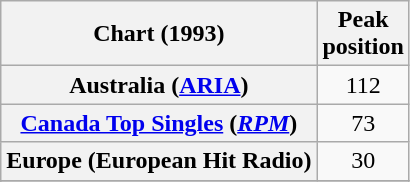<table class="wikitable sortable plainrowheaders" style="text-align:center">
<tr>
<th>Chart (1993)</th>
<th>Peak<br>position</th>
</tr>
<tr>
<th scope="row">Australia (<a href='#'>ARIA</a>)</th>
<td>112</td>
</tr>
<tr>
<th scope="row"><a href='#'>Canada Top Singles</a> (<em><a href='#'>RPM</a></em>)</th>
<td>73</td>
</tr>
<tr>
<th scope="row">Europe (European Hit Radio)</th>
<td>30</td>
</tr>
<tr>
</tr>
<tr>
</tr>
</table>
